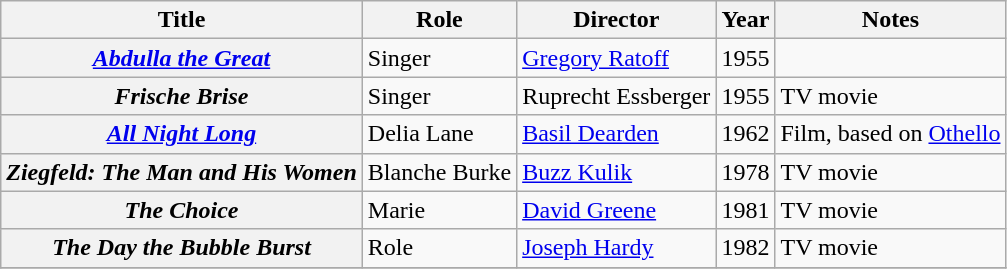<table class="wikitable plainrowheaders sortable">
<tr>
<th scope="col">Title</th>
<th scope="col">Role</th>
<th scope="col">Director</th>
<th scope="col">Year</th>
<th scope="col" class="unsortable">Notes</th>
</tr>
<tr>
<th scope="row"><em><a href='#'>Abdulla the Great</a></em></th>
<td>Singer</td>
<td><a href='#'>Gregory Ratoff</a></td>
<td>1955</td>
<td></td>
</tr>
<tr>
<th scope="row"><em>Frische Brise</em></th>
<td>Singer</td>
<td>Ruprecht Essberger</td>
<td>1955</td>
<td>TV movie</td>
</tr>
<tr>
<th scope="row"><em><a href='#'>All Night Long</a></em></th>
<td>Delia Lane</td>
<td><a href='#'>Basil Dearden</a></td>
<td>1962</td>
<td>Film, based on <a href='#'>Othello</a></td>
</tr>
<tr>
<th scope="row"><em>Ziegfeld: The Man and His Women</em></th>
<td>Blanche Burke</td>
<td><a href='#'>Buzz Kulik</a></td>
<td>1978</td>
<td>TV movie</td>
</tr>
<tr>
<th scope="row"><em>The Choice</em></th>
<td>Marie</td>
<td><a href='#'>David Greene</a></td>
<td>1981</td>
<td>TV movie</td>
</tr>
<tr>
<th scope="row"><em>The Day the Bubble Burst</em></th>
<td>Role</td>
<td><a href='#'>Joseph Hardy</a></td>
<td>1982</td>
<td>TV movie</td>
</tr>
<tr>
</tr>
</table>
